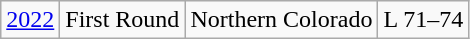<table class="wikitable">
<tr align="center">
<td><a href='#'>2022</a></td>
<td>First Round</td>
<td>Northern Colorado</td>
<td>L 71–74</td>
</tr>
</table>
